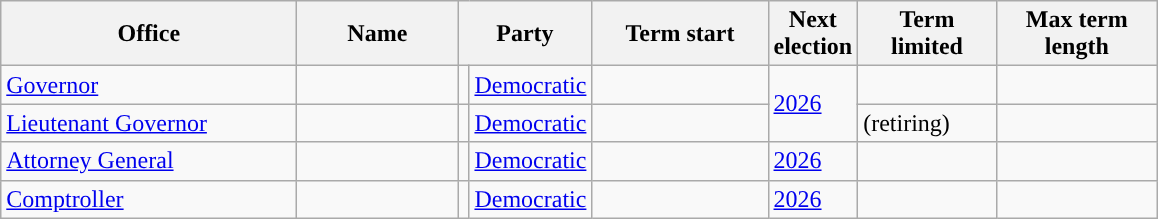<table class="sortable wikitable">
<tr>
<th scope="col" width=190>Office</th>
<th scope="col" width=100>Name</th>
<th scope="col" width=75 colspan=2>Party</th>
<th scope="col" width=110>Term start</th>
<th scope="col" width=50>Next election</th>
<th scope="col" width=85>Term limited</th>
<th scope="col" width=100>Max term length</th>
</tr>
<tr>
<td><a href='#'>Governor</a></td>
<td></td>
<td style="background-color:"></td>
<td><a href='#'>Democratic</a></td>
<td></td>
<td rowspan=2><a href='#'>2026</a></td>
<td></td>
<td></td>
</tr>
<tr>
<td><a href='#'>Lieutenant Governor</a></td>
<td></td>
<td style="background-color:"></td>
<td><a href='#'>Democratic</a></td>
<td></td>
<td> (retiring)</td>
<td></td>
</tr>
<tr>
<td><a href='#'>Attorney General</a></td>
<td></td>
<td style="background-color:"></td>
<td><a href='#'>Democratic</a></td>
<td></td>
<td><a href='#'>2026</a></td>
<td></td>
<td></td>
</tr>
<tr>
<td><a href='#'>Comptroller</a></td>
<td></td>
<td style="background-color:"></td>
<td><a href='#'>Democratic</a></td>
<td></td>
<td><a href='#'>2026</a></td>
<td></td>
<td></td>
</tr>
</table>
